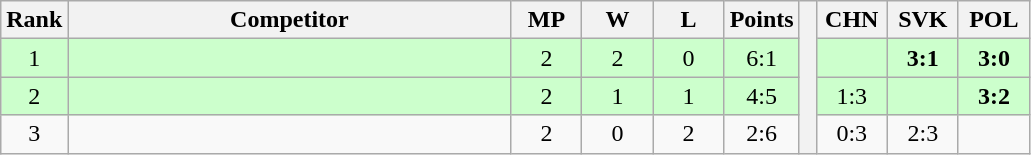<table class="wikitable" style="text-align:center">
<tr>
<th>Rank</th>
<th style="width:18em">Competitor</th>
<th style="width:2.5em">MP</th>
<th style="width:2.5em">W</th>
<th style="width:2.5em">L</th>
<th>Points</th>
<th rowspan="4"> </th>
<th style="width:2.5em">CHN</th>
<th style="width:2.5em">SVK</th>
<th style="width:2.5em">POL</th>
</tr>
<tr style="background:#cfc;">
<td>1</td>
<td style="text-align:left"></td>
<td>2</td>
<td>2</td>
<td>0</td>
<td>6:1</td>
<td></td>
<td><strong>3:1</strong></td>
<td><strong>3:0</strong></td>
</tr>
<tr style="background:#cfc;">
<td>2</td>
<td style="text-align:left"></td>
<td>2</td>
<td>1</td>
<td>1</td>
<td>4:5</td>
<td>1:3</td>
<td></td>
<td><strong>3:2</strong></td>
</tr>
<tr>
<td>3</td>
<td style="text-align:left"></td>
<td>2</td>
<td>0</td>
<td>2</td>
<td>2:6</td>
<td>0:3</td>
<td>2:3</td>
<td></td>
</tr>
</table>
